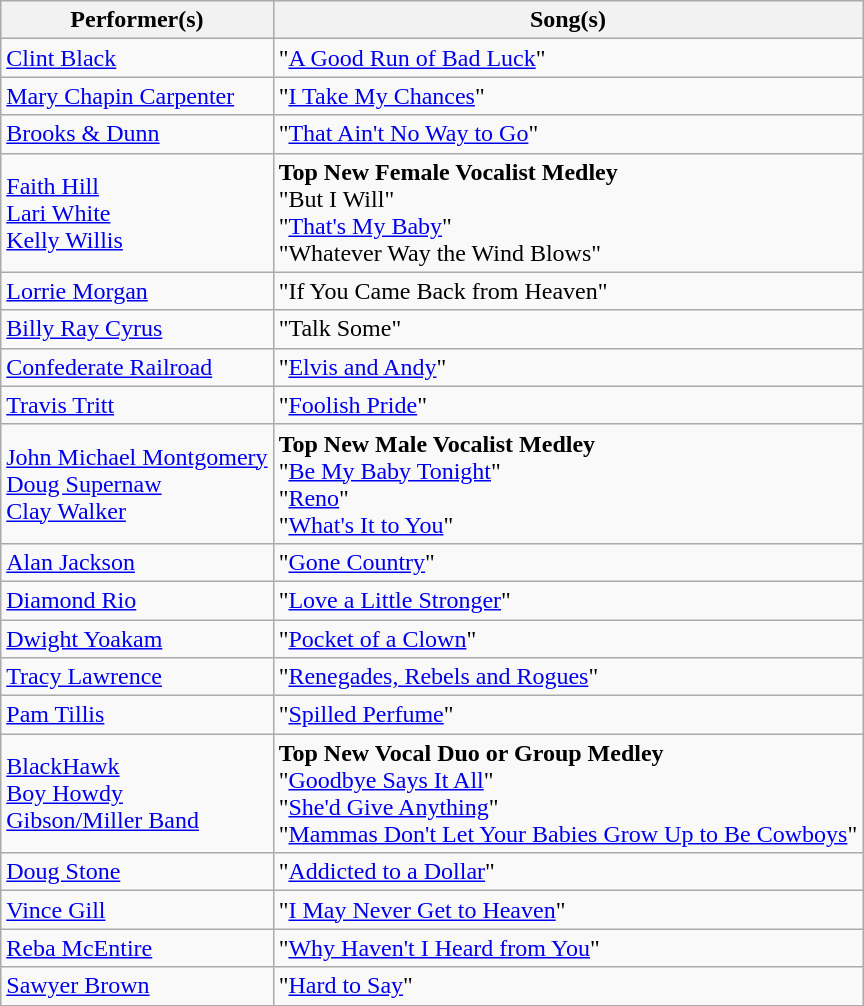<table class="wikitable">
<tr>
<th>Performer(s)</th>
<th>Song(s)</th>
</tr>
<tr>
<td><a href='#'>Clint Black</a></td>
<td>"<a href='#'>A Good Run of Bad Luck</a>"</td>
</tr>
<tr>
<td><a href='#'>Mary Chapin Carpenter</a></td>
<td>"<a href='#'>I Take My Chances</a>"</td>
</tr>
<tr>
<td><a href='#'>Brooks & Dunn</a></td>
<td>"<a href='#'>That Ain't No Way to Go</a>"</td>
</tr>
<tr>
<td><a href='#'>Faith Hill</a><br><a href='#'>Lari White</a><br><a href='#'>Kelly Willis</a></td>
<td><strong>Top New Female Vocalist Medley</strong><br>"But I Will"<br>"<a href='#'>That's My Baby</a>"<br>"Whatever Way the Wind Blows"</td>
</tr>
<tr>
<td><a href='#'>Lorrie Morgan</a></td>
<td>"If You Came Back from Heaven"</td>
</tr>
<tr>
<td><a href='#'>Billy Ray Cyrus</a></td>
<td>"Talk Some"</td>
</tr>
<tr>
<td><a href='#'>Confederate Railroad</a></td>
<td>"<a href='#'>Elvis and Andy</a>"</td>
</tr>
<tr>
<td><a href='#'>Travis Tritt</a></td>
<td>"<a href='#'>Foolish Pride</a>"</td>
</tr>
<tr>
<td><a href='#'>John Michael Montgomery</a><br><a href='#'>Doug Supernaw</a><br><a href='#'>Clay Walker</a></td>
<td><strong>Top New Male Vocalist Medley</strong><br>"<a href='#'>Be My Baby Tonight</a>"<br>"<a href='#'>Reno</a>"<br>"<a href='#'>What's It to You</a>"</td>
</tr>
<tr>
<td><a href='#'>Alan Jackson</a></td>
<td>"<a href='#'>Gone Country</a>"</td>
</tr>
<tr>
<td><a href='#'>Diamond Rio</a></td>
<td>"<a href='#'>Love a Little Stronger</a>"</td>
</tr>
<tr>
<td><a href='#'>Dwight Yoakam</a></td>
<td>"<a href='#'>Pocket of a Clown</a>"</td>
</tr>
<tr>
<td><a href='#'>Tracy Lawrence</a></td>
<td>"<a href='#'>Renegades, Rebels and Rogues</a>"</td>
</tr>
<tr>
<td><a href='#'>Pam Tillis</a></td>
<td>"<a href='#'>Spilled Perfume</a>"</td>
</tr>
<tr>
<td><a href='#'>BlackHawk</a><br><a href='#'>Boy Howdy</a><br><a href='#'>Gibson/Miller Band</a></td>
<td><strong>Top New Vocal Duo or Group Medley</strong><br>"<a href='#'>Goodbye Says It All</a>"<br>"<a href='#'>She'd Give Anything</a>"<br>"<a href='#'>Mammas Don't Let Your Babies Grow Up to Be Cowboys</a>"</td>
</tr>
<tr>
<td><a href='#'>Doug Stone</a></td>
<td>"<a href='#'>Addicted to a Dollar</a>"</td>
</tr>
<tr>
<td><a href='#'>Vince Gill</a></td>
<td>"<a href='#'>I May Never Get to Heaven</a>"</td>
</tr>
<tr>
<td><a href='#'>Reba McEntire</a></td>
<td>"<a href='#'>Why Haven't I Heard from You</a>"</td>
</tr>
<tr>
<td><a href='#'>Sawyer Brown</a></td>
<td>"<a href='#'>Hard to Say</a>"</td>
</tr>
</table>
